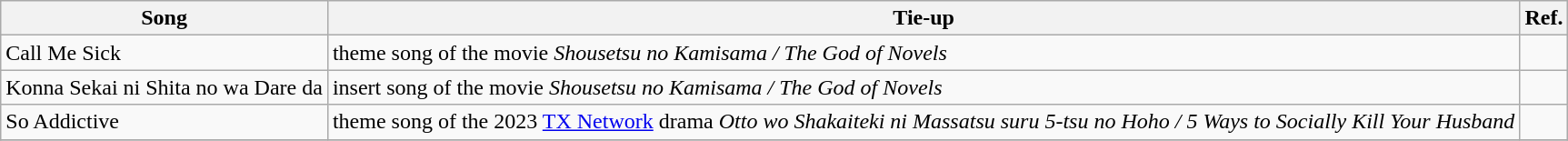<table class="wikitable">
<tr>
<th>Song</th>
<th>Tie-up</th>
<th>Ref.</th>
</tr>
<tr>
<td>Call Me Sick</td>
<td>theme song of the movie <em>Shousetsu no Kamisama / The God of Novels</em></td>
<td></td>
</tr>
<tr>
<td>Konna Sekai ni Shita no wa Dare da <br></td>
<td>insert song of the movie <em>Shousetsu no Kamisama / The God of Novels</em></td>
<td></td>
</tr>
<tr>
<td>So Addictive</td>
<td>theme song of the 2023 <a href='#'>TX Network</a> drama <em>Otto wo Shakaiteki ni Massatsu suru 5-tsu no Hoho / 5 Ways to Socially Kill Your Husband</em></td>
<td></td>
</tr>
<tr>
</tr>
</table>
